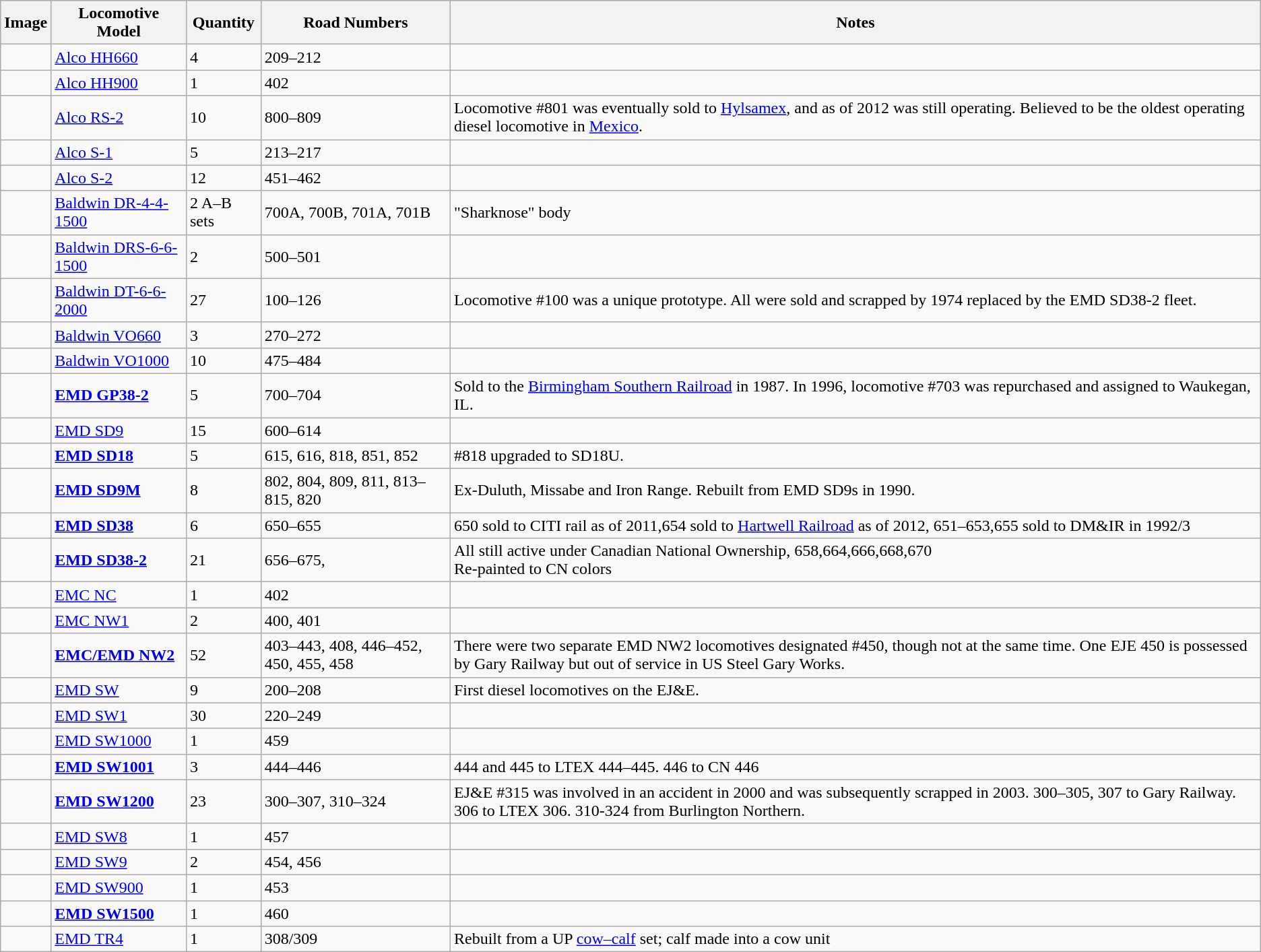<table class="wikitable">
<tr>
<th>Image</th>
<th>Locomotive Model</th>
<th>Quantity</th>
<th>Road Numbers</th>
<th>Notes</th>
</tr>
<tr>
<td></td>
<td><a href='#'>Alco HH660</a></td>
<td>4</td>
<td>209–212</td>
<td></td>
</tr>
<tr>
<td></td>
<td><a href='#'>Alco HH900</a></td>
<td>1</td>
<td>402</td>
<td></td>
</tr>
<tr>
<td></td>
<td><a href='#'>Alco RS-2</a></td>
<td>10</td>
<td>800–809</td>
<td>Locomotive #801 was eventually sold to <a href='#'>Hylsamex</a>, and as of 2012 was still operating. Believed to be the oldest operating diesel locomotive in <a href='#'>Mexico</a>.</td>
</tr>
<tr>
<td></td>
<td><a href='#'>Alco S-1</a></td>
<td>5</td>
<td>213–217</td>
<td></td>
</tr>
<tr>
<td></td>
<td><a href='#'>Alco S-2</a></td>
<td>12</td>
<td>451–462</td>
<td></td>
</tr>
<tr>
<td></td>
<td><a href='#'>Baldwin DR-4-4-1500</a></td>
<td>2 A–B sets</td>
<td>700A, 700B, 701A, 701B</td>
<td>"Sharknose" body</td>
</tr>
<tr>
<td></td>
<td><a href='#'>Baldwin DRS-6-6-1500</a></td>
<td>2</td>
<td>500–501</td>
<td></td>
</tr>
<tr>
<td></td>
<td><a href='#'>Baldwin DT-6-6-2000</a></td>
<td>27</td>
<td>100–126</td>
<td>Locomotive #100 was a unique prototype. All were sold and scrapped by 1974 replaced by the EMD SD38-2 fleet.</td>
</tr>
<tr>
<td></td>
<td><a href='#'>Baldwin VO660</a></td>
<td>3</td>
<td>270–272</td>
<td></td>
</tr>
<tr>
<td></td>
<td><a href='#'>Baldwin VO1000</a></td>
<td>10</td>
<td>475–484</td>
<td></td>
</tr>
<tr>
<td></td>
<td><strong><a href='#'>EMD GP38-2</a></strong></td>
<td>5</td>
<td>700–704</td>
<td>Sold to the <a href='#'>Birmingham Southern Railroad</a> in 1987. In 1996, locomotive #703 was repurchased and assigned to Waukegan, IL.</td>
</tr>
<tr>
<td></td>
<td><a href='#'>EMD SD9</a></td>
<td>15</td>
<td>600–614</td>
<td></td>
</tr>
<tr>
<td></td>
<td><strong><a href='#'>EMD SD18</a></strong></td>
<td>5</td>
<td>615, 616, 818, 851, 852</td>
<td>#818 upgraded to SD18U.</td>
</tr>
<tr>
<td></td>
<td><strong><a href='#'>EMD SD9M</a></strong></td>
<td>8</td>
<td>802, 804, 809, 811, 813–815, 820</td>
<td>Ex-Duluth, Missabe and Iron Range. Rebuilt from EMD SD9s in 1990.</td>
</tr>
<tr>
<td></td>
<td><strong><a href='#'>EMD SD38</a></strong></td>
<td>6</td>
<td>650–655</td>
<td>650 sold to CITI rail as of 2011,654 sold to <a href='#'>Hartwell Railroad</a> as of 2012, 651–653,655 sold to DM&IR in 1992/3</td>
</tr>
<tr>
<td></td>
<td><strong><a href='#'>EMD SD38-2</a></strong></td>
<td>21</td>
<td>656–675,</td>
<td>All still active under Canadian National Ownership, 658,664,666,668,670<br>Re-painted to CN colors</td>
</tr>
<tr>
<td></td>
<td><a href='#'>EMC NC</a></td>
<td>1</td>
<td>402</td>
<td></td>
</tr>
<tr>
<td></td>
<td><a href='#'>EMC NW1</a></td>
<td>2</td>
<td>400, 401</td>
<td></td>
</tr>
<tr>
<td></td>
<td><strong><a href='#'>EMC/EMD NW2</a></strong></td>
<td>52</td>
<td>403–443, 408, 446–452, 450, 455, 458</td>
<td>There were two separate EMD NW2 locomotives designated #450, though not at the same time. One EJE 450 is possessed by Gary Railway but out of service in US Steel Gary Works.</td>
</tr>
<tr>
<td></td>
<td><a href='#'>EMD SW</a></td>
<td>9</td>
<td>200–208</td>
<td>First diesel locomotives on the EJ&E.</td>
</tr>
<tr>
<td></td>
<td><a href='#'>EMD SW1</a></td>
<td>30</td>
<td>220–249</td>
<td></td>
</tr>
<tr>
<td></td>
<td><a href='#'>EMD SW1000</a></td>
<td>1</td>
<td>459</td>
<td></td>
</tr>
<tr>
<td></td>
<td><strong><a href='#'>EMD SW1001</a></strong></td>
<td>3</td>
<td>444–446</td>
<td>444 and 445 to LTEX 444–445. 446 to CN 446</td>
</tr>
<tr>
<td></td>
<td><strong><a href='#'>EMD SW1200</a></strong></td>
<td>23</td>
<td>300–307, 310–324</td>
<td>EJ&E #315 was involved in an accident in 2000 and was subsequently scrapped in 2003. 300–305, 307 to Gary Railway. 306 to LTEX 306. 310-324 from Burlington Northern.</td>
</tr>
<tr>
<td></td>
<td><a href='#'>EMD SW8</a></td>
<td>1</td>
<td>457</td>
<td></td>
</tr>
<tr>
<td></td>
<td><a href='#'>EMD SW9</a></td>
<td>2</td>
<td>454, 456</td>
<td></td>
</tr>
<tr>
<td></td>
<td><a href='#'>EMD SW900</a></td>
<td>1</td>
<td>453</td>
<td></td>
</tr>
<tr>
<td></td>
<td><strong><a href='#'>EMD SW1500</a></strong></td>
<td>1</td>
<td>460</td>
<td></td>
</tr>
<tr>
<td></td>
<td><a href='#'>EMD TR4</a></td>
<td>1</td>
<td>308/309</td>
<td>Rebuilt from a UP <a href='#'>cow–calf</a> set; calf made into a cow unit</td>
</tr>
</table>
